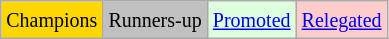<table class="wikitable">
<tr>
<td bgcolor=gold><small>Champions</small></td>
<td bgcolor=silver><small>Runners-up</small></td>
<td bgcolor="#DDFFDD"><small><a href='#'>Promoted</a></small></td>
<td bgcolor="#FFCCCC"><small><a href='#'>Relegated</a></small></td>
</tr>
</table>
